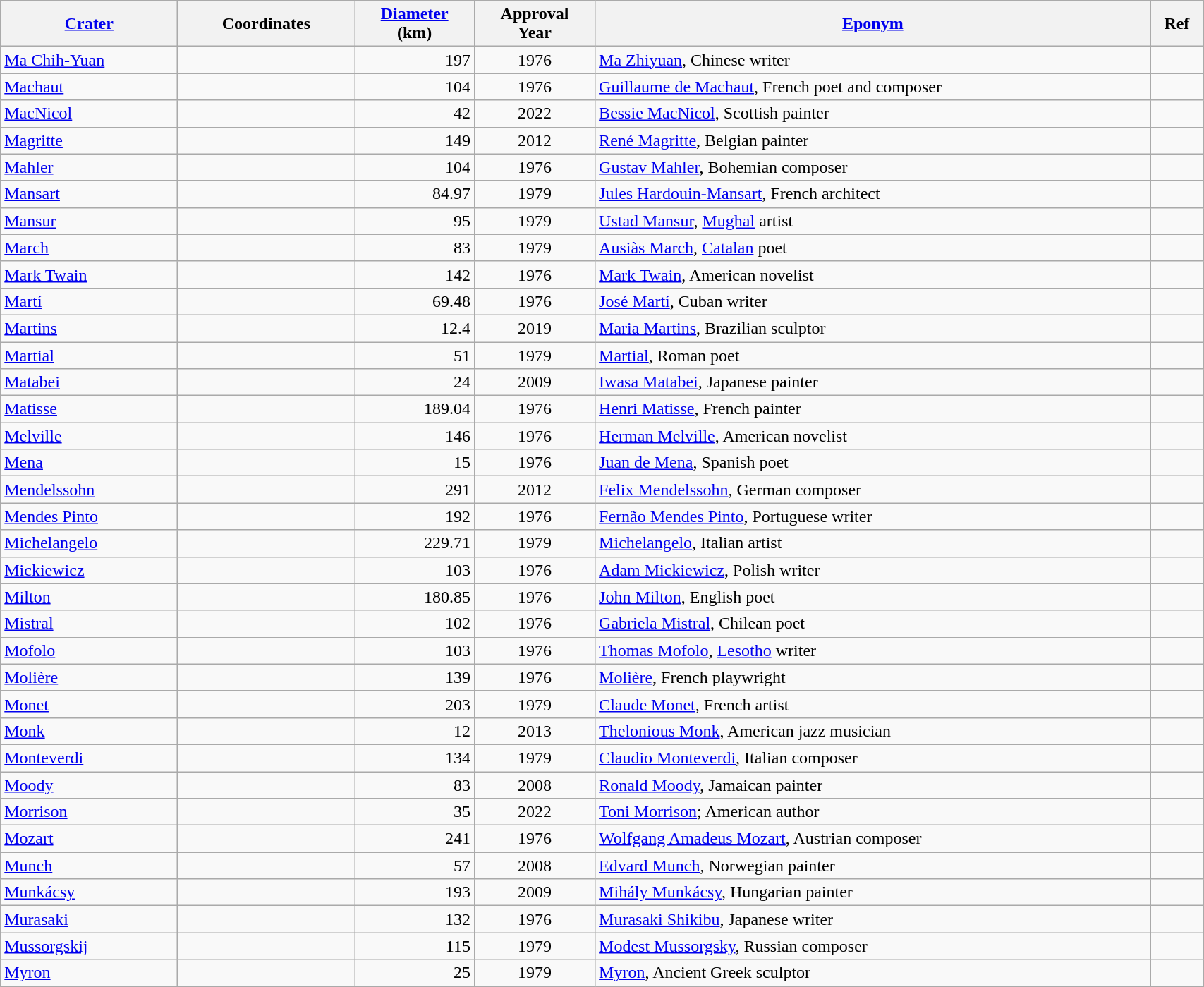<table class="wikitable sortable" style="min-width: 90%">
<tr>
<th style="width:10em"><a href='#'>Crater</a></th>
<th style="width:10em">Coordinates</th>
<th><a href='#'>Diameter</a><br>(km)</th>
<th>Approval<br>Year</th>
<th class="unsortable"><a href='#'>Eponym</a></th>
<th class="unsortable">Ref</th>
</tr>
<tr id="Ma Chih-Yuan">
<td><a href='#'>Ma Chih-Yuan</a></td>
<td></td>
<td align=right>197</td>
<td align=center>1976</td>
<td><a href='#'>Ma Zhiyuan</a>, Chinese writer</td>
<td></td>
</tr>
<tr id="Machaut">
<td><a href='#'>Machaut</a></td>
<td></td>
<td align=right>104</td>
<td align=center>1976</td>
<td><a href='#'>Guillaume de Machaut</a>, French poet and composer</td>
<td></td>
</tr>
<tr id="MacNicol">
<td><a href='#'>MacNicol</a></td>
<td></td>
<td align=right>42</td>
<td align=center>2022</td>
<td><a href='#'>Bessie MacNicol</a>, Scottish painter</td>
<td></td>
</tr>
<tr id="Magritte">
<td><a href='#'>Magritte</a></td>
<td></td>
<td align=right>149</td>
<td align=center>2012</td>
<td><a href='#'>René Magritte</a>, Belgian painter</td>
<td></td>
</tr>
<tr id="Mahler">
<td><a href='#'>Mahler</a></td>
<td></td>
<td align=right>104</td>
<td align=center>1976</td>
<td><a href='#'>Gustav Mahler</a>, Bohemian composer</td>
<td></td>
</tr>
<tr id="Mansart">
<td><a href='#'>Mansart</a></td>
<td></td>
<td align=right>84.97</td>
<td align=center>1979</td>
<td><a href='#'>Jules Hardouin-Mansart</a>, French architect</td>
<td></td>
</tr>
<tr id="Mansur">
<td><a href='#'>Mansur</a></td>
<td></td>
<td align=right>95</td>
<td align=center>1979</td>
<td><a href='#'>Ustad Mansur</a>, <a href='#'>Mughal</a> artist</td>
<td></td>
</tr>
<tr id="March">
<td><a href='#'>March</a></td>
<td></td>
<td align=right>83</td>
<td align=center>1979</td>
<td><a href='#'>Ausiàs March</a>, <a href='#'>Catalan</a> poet</td>
<td></td>
</tr>
<tr id="Mark Twain">
<td><a href='#'>Mark Twain</a></td>
<td></td>
<td align=right>142</td>
<td align=center>1976</td>
<td><a href='#'>Mark Twain</a>, American novelist</td>
<td></td>
</tr>
<tr id="Martí">
<td><a href='#'>Martí</a></td>
<td></td>
<td align=right>69.48</td>
<td align=center>1976</td>
<td><a href='#'>José Martí</a>, Cuban writer</td>
<td></td>
</tr>
<tr id="Martins">
<td><a href='#'>Martins</a></td>
<td></td>
<td align=right>12.4</td>
<td align=center>2019</td>
<td><a href='#'>Maria Martins</a>, Brazilian sculptor</td>
<td></td>
</tr>
<tr id="Martial">
<td><a href='#'>Martial</a></td>
<td></td>
<td align=right>51</td>
<td align=center>1979</td>
<td><a href='#'>Martial</a>, Roman poet</td>
<td></td>
</tr>
<tr id="Matabei">
<td><a href='#'>Matabei</a></td>
<td></td>
<td align=right>24</td>
<td align=center>2009</td>
<td><a href='#'>Iwasa Matabei</a>, Japanese painter</td>
<td></td>
</tr>
<tr id="Matisse">
<td><a href='#'>Matisse</a></td>
<td></td>
<td align=right>189.04</td>
<td align=center>1976</td>
<td><a href='#'>Henri Matisse</a>, French painter</td>
<td></td>
</tr>
<tr id="Melville">
<td><a href='#'>Melville</a></td>
<td></td>
<td align=right>146</td>
<td align=center>1976</td>
<td><a href='#'>Herman Melville</a>, American novelist</td>
<td></td>
</tr>
<tr id="Mena">
<td><a href='#'>Mena</a></td>
<td></td>
<td align=right>15</td>
<td align=center>1976</td>
<td><a href='#'>Juan de Mena</a>, Spanish poet</td>
<td></td>
</tr>
<tr id="Mendelssohn">
<td><a href='#'>Mendelssohn</a></td>
<td></td>
<td align=right>291</td>
<td align=center>2012</td>
<td><a href='#'>Felix Mendelssohn</a>, German composer</td>
<td></td>
</tr>
<tr id="Mendes Pinto">
<td><a href='#'>Mendes Pinto</a></td>
<td></td>
<td align=right>192</td>
<td align=center>1976</td>
<td><a href='#'>Fernão Mendes Pinto</a>, Portuguese writer</td>
<td></td>
</tr>
<tr id="Michelangelo">
<td><a href='#'>Michelangelo</a></td>
<td></td>
<td align=right>229.71</td>
<td align=center>1979</td>
<td><a href='#'>Michelangelo</a>, Italian artist</td>
<td></td>
</tr>
<tr id="Mickiewicz">
<td><a href='#'>Mickiewicz</a></td>
<td></td>
<td align=right>103</td>
<td align=center>1976</td>
<td><a href='#'>Adam Mickiewicz</a>, Polish writer</td>
<td></td>
</tr>
<tr id="Milton">
<td><a href='#'>Milton</a></td>
<td></td>
<td align=right>180.85</td>
<td align=center>1976</td>
<td><a href='#'>John Milton</a>, English poet</td>
<td></td>
</tr>
<tr id="Mistral">
<td><a href='#'>Mistral</a></td>
<td></td>
<td align=right>102</td>
<td align=center>1976</td>
<td><a href='#'>Gabriela Mistral</a>, Chilean poet</td>
<td></td>
</tr>
<tr id="Mofolo">
<td><a href='#'>Mofolo</a></td>
<td></td>
<td align=right>103</td>
<td align=center>1976</td>
<td><a href='#'>Thomas Mofolo</a>, <a href='#'>Lesotho</a> writer</td>
<td></td>
</tr>
<tr id="Molière">
<td><a href='#'>Molière</a></td>
<td></td>
<td align=right>139</td>
<td align=center>1976</td>
<td><a href='#'>Molière</a>, French playwright</td>
<td></td>
</tr>
<tr id="Monet">
<td><a href='#'>Monet</a></td>
<td></td>
<td align=right>203</td>
<td align=center>1979</td>
<td><a href='#'>Claude Monet</a>, French artist</td>
<td></td>
</tr>
<tr id="Monk">
<td><a href='#'>Monk</a></td>
<td></td>
<td align=right>12</td>
<td align=center>2013</td>
<td><a href='#'>Thelonious Monk</a>, American jazz musician</td>
<td></td>
</tr>
<tr id="Monteverdi">
<td><a href='#'>Monteverdi</a></td>
<td></td>
<td align=right>134</td>
<td align=center>1979</td>
<td><a href='#'>Claudio Monteverdi</a>, Italian composer</td>
<td></td>
</tr>
<tr id="Moody">
<td><a href='#'>Moody</a></td>
<td></td>
<td align=right>83</td>
<td align=center>2008</td>
<td><a href='#'>Ronald Moody</a>, Jamaican painter</td>
<td></td>
</tr>
<tr id="Morrison">
<td><a href='#'>Morrison</a></td>
<td></td>
<td align=right>35</td>
<td align=center>2022</td>
<td><a href='#'>Toni Morrison</a>; American author</td>
<td></td>
</tr>
<tr id="Mozart">
<td><a href='#'>Mozart</a></td>
<td></td>
<td align=right>241</td>
<td align=center>1976</td>
<td><a href='#'>Wolfgang Amadeus Mozart</a>, Austrian composer</td>
<td></td>
</tr>
<tr id="Munch">
<td><a href='#'>Munch</a></td>
<td></td>
<td align=right>57</td>
<td align=center>2008</td>
<td><a href='#'>Edvard Munch</a>, Norwegian painter</td>
<td></td>
</tr>
<tr id="Munkácsy">
<td><a href='#'>Munkácsy</a></td>
<td></td>
<td align=right>193</td>
<td align=center>2009</td>
<td><a href='#'>Mihály Munkácsy</a>, Hungarian painter</td>
<td></td>
</tr>
<tr id="Murasaki">
<td><a href='#'>Murasaki</a></td>
<td></td>
<td align=right>132</td>
<td align=center>1976</td>
<td><a href='#'>Murasaki Shikibu</a>, Japanese writer</td>
<td></td>
</tr>
<tr id="Mussorgskij">
<td><a href='#'>Mussorgskij</a></td>
<td></td>
<td align=right>115</td>
<td align=center>1979</td>
<td><a href='#'>Modest Mussorgsky</a>, Russian composer</td>
<td></td>
</tr>
<tr id="Myron">
<td><a href='#'>Myron</a></td>
<td></td>
<td align=right>25</td>
<td align=center>1979</td>
<td><a href='#'>Myron</a>, Ancient Greek sculptor</td>
<td></td>
</tr>
</table>
